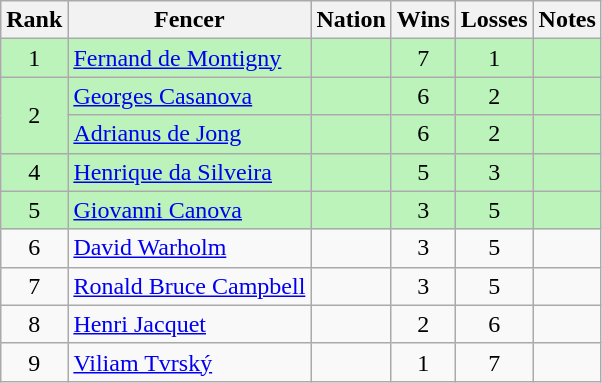<table class="wikitable sortable" style="text-align:center">
<tr>
<th>Rank</th>
<th>Fencer</th>
<th>Nation</th>
<th>Wins</th>
<th>Losses</th>
<th>Notes</th>
</tr>
<tr bgcolor=bbf3bb>
<td>1</td>
<td align=left><a href='#'>Fernand de Montigny</a></td>
<td align=left></td>
<td>7</td>
<td>1</td>
<td></td>
</tr>
<tr bgcolor=bbf3bb>
<td rowspan=2>2</td>
<td align=left><a href='#'>Georges Casanova</a></td>
<td align=left></td>
<td>6</td>
<td>2</td>
<td></td>
</tr>
<tr bgcolor=bbf3bb>
<td align=left><a href='#'>Adrianus de Jong</a></td>
<td align=left></td>
<td>6</td>
<td>2</td>
<td></td>
</tr>
<tr bgcolor=bbf3bb>
<td>4</td>
<td align=left><a href='#'>Henrique da Silveira</a></td>
<td align=left></td>
<td>5</td>
<td>3</td>
<td></td>
</tr>
<tr bgcolor=bbf3bb>
<td>5</td>
<td align=left><a href='#'>Giovanni Canova</a></td>
<td align=left></td>
<td>3</td>
<td>5</td>
<td></td>
</tr>
<tr>
<td>6</td>
<td align=left><a href='#'>David Warholm</a></td>
<td align=left></td>
<td>3</td>
<td>5</td>
<td></td>
</tr>
<tr>
<td>7</td>
<td align=left><a href='#'>Ronald Bruce Campbell</a></td>
<td align=left></td>
<td>3</td>
<td>5</td>
<td></td>
</tr>
<tr>
<td>8</td>
<td align=left><a href='#'>Henri Jacquet</a></td>
<td align=left></td>
<td>2</td>
<td>6</td>
<td></td>
</tr>
<tr>
<td>9</td>
<td align=left><a href='#'>Viliam Tvrský</a></td>
<td align=left></td>
<td>1</td>
<td>7</td>
<td></td>
</tr>
</table>
